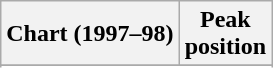<table class="wikitable plainrowheaders sortable" style="text-align:center;" border="1">
<tr>
<th scope="col">Chart (1997–98)</th>
<th scope="col">Peak<br>position</th>
</tr>
<tr>
</tr>
<tr>
</tr>
<tr>
</tr>
<tr>
</tr>
<tr>
</tr>
<tr>
</tr>
<tr>
</tr>
</table>
